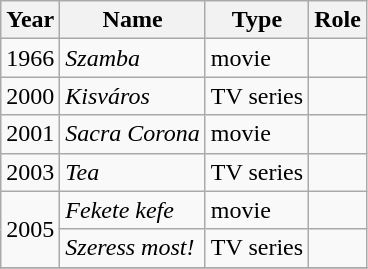<table class="wikitable">
<tr>
<th>Year</th>
<th>Name</th>
<th>Type</th>
<th>Role</th>
</tr>
<tr>
<td>1966</td>
<td><em>Szamba</em></td>
<td>movie</td>
<td></td>
</tr>
<tr>
<td>2000</td>
<td><em>Kisváros </em></td>
<td>TV series</td>
<td></td>
</tr>
<tr>
<td>2001</td>
<td><em>Sacra Corona</em></td>
<td>movie</td>
<td></td>
</tr>
<tr>
<td>2003</td>
<td><em>Tea </em></td>
<td>TV series</td>
<td></td>
</tr>
<tr>
<td rowspan="2">2005</td>
<td><em>Fekete kefe</em></td>
<td>movie</td>
<td></td>
</tr>
<tr>
<td><em>Szeress most!</em></td>
<td>TV series</td>
<td></td>
</tr>
<tr>
</tr>
</table>
